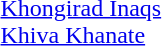<table - valign=top>
<tr>
<td colspan=100% style="text-align:left"><br> <a href='#'>Khongirad Inaqs</a> <br>
 <a href='#'>Khiva Khanate</a></td>
</tr>
</table>
